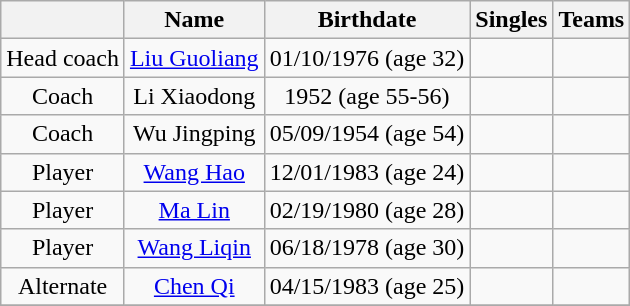<table class="wikitable" style="text-align: center;">
<tr>
<th></th>
<th>Name</th>
<th>Birthdate</th>
<th>Singles</th>
<th>Teams</th>
</tr>
<tr>
<td>Head coach</td>
<td><a href='#'>Liu Guoliang</a></td>
<td>01/10/1976 (age 32)</td>
<td></td>
<td></td>
</tr>
<tr>
<td>Coach</td>
<td>Li Xiaodong</td>
<td>1952 (age 55-56)</td>
<td></td>
<td></td>
</tr>
<tr>
<td>Coach</td>
<td>Wu Jingping</td>
<td>05/09/1954 (age 54)</td>
<td></td>
<td></td>
</tr>
<tr>
<td>Player</td>
<td><a href='#'>Wang Hao</a></td>
<td>12/01/1983 (age 24)</td>
<td></td>
<td></td>
</tr>
<tr>
<td>Player</td>
<td><a href='#'>Ma Lin</a></td>
<td>02/19/1980 (age 28)</td>
<td></td>
<td></td>
</tr>
<tr>
<td>Player</td>
<td><a href='#'>Wang Liqin</a></td>
<td>06/18/1978 (age 30)</td>
<td></td>
<td></td>
</tr>
<tr>
<td>Alternate</td>
<td><a href='#'>Chen Qi</a></td>
<td>04/15/1983 (age 25)</td>
<td></td>
<td></td>
</tr>
<tr>
</tr>
</table>
